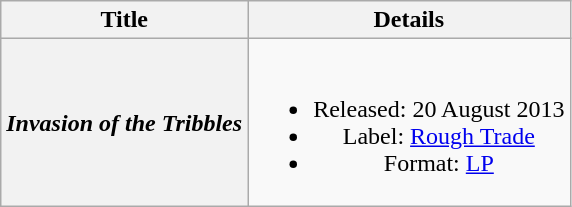<table class="wikitable plainrowheaders" style="text-align:center;">
<tr>
<th scope="col">Title</th>
<th scope="col">Details</th>
</tr>
<tr>
<th scope="row"><em>Invasion of the Tribbles</em></th>
<td><br><ul><li>Released: 20 August 2013</li><li>Label: <a href='#'>Rough Trade</a></li><li>Format: <a href='#'>LP</a></li></ul></td>
</tr>
</table>
